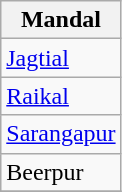<table class="wikitable sortable static-row-numbers static-row-header-hash">
<tr>
<th>Mandal</th>
</tr>
<tr>
<td><a href='#'>Jagtial</a></td>
</tr>
<tr>
<td><a href='#'>Raikal</a></td>
</tr>
<tr>
<td><a href='#'>Sarangapur</a></td>
</tr>
<tr>
<td>Beerpur</td>
</tr>
<tr>
</tr>
</table>
